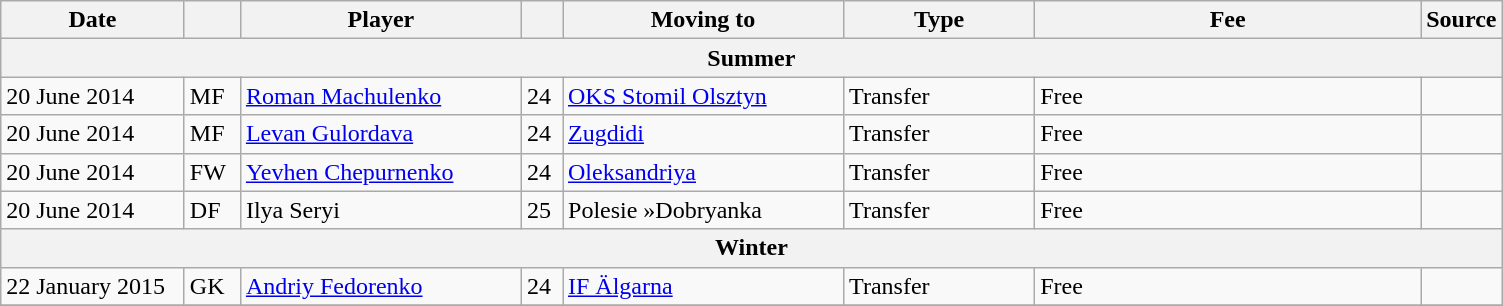<table class="wikitable sortable">
<tr>
<th style="width:115px;">Date</th>
<th style="width:30px;"></th>
<th style="width:180px;">Player</th>
<th style="width:20px;"></th>
<th style="width:180px;">Moving to</th>
<th style="width:120px;" class="unsortable">Type</th>
<th style="width:250px;" class="unsortable">Fee</th>
<th style="width:20px;">Source</th>
</tr>
<tr>
<th colspan=8>Summer</th>
</tr>
<tr>
<td>20 June 2014</td>
<td>MF</td>
<td> <a href='#'>Roman Machulenko</a></td>
<td>24</td>
<td> <a href='#'>OKS Stomil Olsztyn</a></td>
<td>Transfer</td>
<td>Free</td>
<td></td>
</tr>
<tr>
<td>20 June 2014</td>
<td>MF</td>
<td> <a href='#'>Levan Gulordava</a></td>
<td>24</td>
<td> <a href='#'>Zugdidi</a></td>
<td>Transfer</td>
<td>Free</td>
<td></td>
</tr>
<tr>
<td>20 June 2014</td>
<td>FW</td>
<td> <a href='#'>Yevhen Chepurnenko</a></td>
<td>24</td>
<td> <a href='#'>Oleksandriya</a></td>
<td>Transfer</td>
<td>Free</td>
<td></td>
</tr>
<tr>
<td>20 June 2014</td>
<td>DF</td>
<td> Ilya Seryi</td>
<td>25</td>
<td> Polesie »Dobryanka</td>
<td>Transfer</td>
<td>Free</td>
<td></td>
</tr>
<tr>
<th colspan=8>Winter</th>
</tr>
<tr>
<td>22 January 2015</td>
<td>GK</td>
<td> <a href='#'>Andriy Fedorenko</a></td>
<td>24</td>
<td> <a href='#'>IF Älgarna</a></td>
<td>Transfer</td>
<td>Free</td>
<td></td>
</tr>
<tr>
</tr>
</table>
